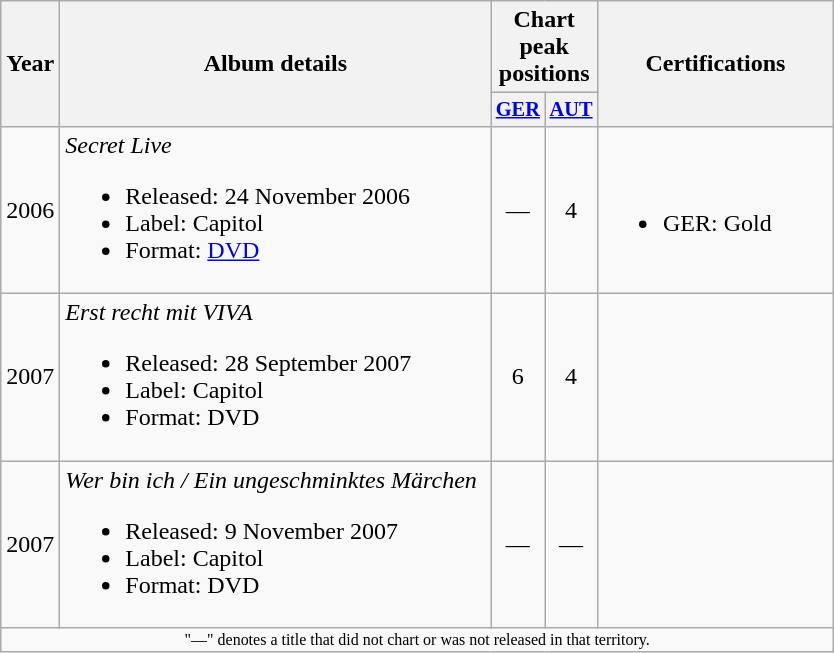<table class="wikitable" border="1">
<tr>
<th rowspan="2">Year</th>
<th rowspan="2" width="280">Album details</th>
<th colspan="2">Chart peak positions</th>
<th width="150" rowspan="2">Certifications</th>
</tr>
<tr>
<th style="width:2em; font-size:85%"><a href='#'>GER</a><br></th>
<th style="width:2em; font-size:85%"><a href='#'>AUT</a><br></th>
</tr>
<tr>
<td>2006</td>
<td><em>Secret Live</em><br><ul><li>Released: 24 November 2006</li><li>Label: Capitol</li><li>Format: <a href='#'>DVD</a></li></ul></td>
<td align="center">—</td>
<td align="center">4</td>
<td><br><ul><li>GER: Gold</li></ul></td>
</tr>
<tr>
<td>2007</td>
<td><em>Erst recht mit VIVA</em><br><ul><li>Released: 28 September 2007</li><li>Label: Capitol</li><li>Format: DVD</li></ul></td>
<td align="center">6</td>
<td align="center">4</td>
<td></td>
</tr>
<tr>
<td>2007</td>
<td><em>Wer bin ich / Ein ungeschminktes Märchen</em><br><ul><li>Released: 9 November 2007</li><li>Label: Capitol</li><li>Format: DVD</li></ul></td>
<td align="center">—</td>
<td align="center">—</td>
<td></td>
</tr>
<tr>
<td align="center" colspan="16" style="font-size: 8pt">"—" denotes a title that did not chart or was not released in that territory.</td>
</tr>
</table>
